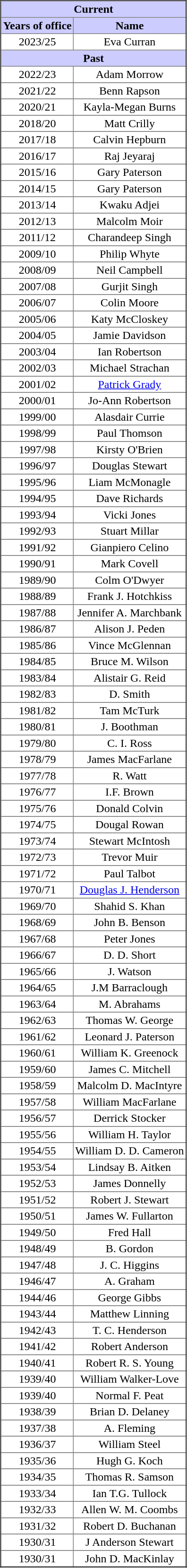<table class="toccolours" align="center" border="2" cellspacing=0 cellpadding=2 style="text-align:center; border-collapse:collapse;">
<tr style="background:#ccccff">
<th colspan=4>Current</th>
</tr>
<tr style="background:#ccccff">
<th>Years of office</th>
<th>Name</th>
</tr>
<tr>
<td>2023/25</td>
<td>Eva Curran</td>
</tr>
<tr style="background:#ccccff">
<th colspan=4>Past</th>
</tr>
<tr>
<td>2022/23</td>
<td>Adam Morrow</td>
</tr>
<tr style="background:#ccccff">
</tr>
<tr>
<td>2021/22</td>
<td>Benn Rapson</td>
</tr>
<tr style="background:#ccccff">
</tr>
<tr>
<td>2020/21</td>
<td>Kayla-Megan Burns</td>
</tr>
<tr style="background:#ccccff">
</tr>
<tr>
<td>2018/20</td>
<td>Matt Crilly</td>
</tr>
<tr style="background:#ccccff">
</tr>
<tr>
<td>2017/18</td>
<td>Calvin Hepburn</td>
</tr>
<tr style="background:#ccccff">
</tr>
<tr>
</tr>
<tr>
<td>2016/17</td>
<td>Raj Jeyaraj</td>
</tr>
<tr style="background:#ccccff">
</tr>
<tr>
</tr>
<tr>
<td>2015/16</td>
<td>Gary Paterson</td>
</tr>
<tr style="background:#ccccff">
</tr>
<tr>
</tr>
<tr>
<td>2014/15</td>
<td>Gary Paterson</td>
</tr>
<tr style="background:#ccccff">
</tr>
<tr>
</tr>
<tr>
<td>2013/14</td>
<td>Kwaku Adjei</td>
</tr>
<tr style="background:#ccccff">
</tr>
<tr>
</tr>
<tr>
<td>2012/13</td>
<td>Malcolm Moir</td>
</tr>
<tr style="background:#ccccff">
</tr>
<tr>
</tr>
<tr>
<td>2011/12</td>
<td>Charandeep Singh</td>
</tr>
<tr style="background:#ccccff">
</tr>
<tr>
</tr>
<tr>
<td>2009/10</td>
<td>Philip Whyte</td>
</tr>
<tr style="background:#ccccff">
</tr>
<tr>
<td>2008/09</td>
<td>Neil Campbell</td>
</tr>
<tr style="background:#ccccff">
</tr>
<tr>
<td>2007/08</td>
<td>Gurjit Singh</td>
</tr>
<tr style="background:#ccccff">
</tr>
<tr>
<td>2006/07</td>
<td>Colin Moore</td>
</tr>
<tr style="background:#ccccff">
</tr>
<tr>
<td>2005/06</td>
<td>Katy McCloskey</td>
</tr>
<tr style="background:#ccccff">
</tr>
<tr>
<td>2004/05</td>
<td>Jamie Davidson</td>
</tr>
<tr style="background:#ccccff">
</tr>
<tr>
<td>2003/04</td>
<td>Ian Robertson</td>
</tr>
<tr style="background:#ccccff">
</tr>
<tr>
<td>2002/03</td>
<td>Michael Strachan</td>
</tr>
<tr style="background:#ccccff">
</tr>
<tr>
<td>2001/02</td>
<td><a href='#'>Patrick Grady</a></td>
</tr>
<tr style="background:#ccccff">
</tr>
<tr>
<td>2000/01</td>
<td>Jo-Ann Robertson</td>
</tr>
<tr style="background:#ccccff">
</tr>
<tr>
<td>1999/00</td>
<td>Alasdair Currie</td>
</tr>
<tr style="background:#ccccff">
</tr>
<tr>
<td>1998/99</td>
<td>Paul Thomson</td>
</tr>
<tr style="background:#ccccff">
</tr>
<tr>
<td>1997/98</td>
<td>Kirsty O'Brien</td>
</tr>
<tr style="background:#ccccff">
</tr>
<tr>
<td>1996/97</td>
<td>Douglas Stewart</td>
</tr>
<tr style="background:#ccccff">
</tr>
<tr>
<td>1995/96</td>
<td>Liam McMonagle</td>
</tr>
<tr style="background:#ccccff">
</tr>
<tr>
<td>1994/95</td>
<td>Dave Richards</td>
</tr>
<tr style="background:#ccccff">
</tr>
<tr>
<td>1993/94</td>
<td>Vicki Jones</td>
</tr>
<tr style="background:#ccccff">
</tr>
<tr>
<td>1992/93</td>
<td>Stuart Millar</td>
</tr>
<tr style="background:#ccccff">
</tr>
<tr>
<td>1991/92</td>
<td>Gianpiero Celino</td>
</tr>
<tr style="background:#ccccff">
</tr>
<tr>
<td>1990/91</td>
<td>Mark Covell</td>
</tr>
<tr style="background:#ccccff">
</tr>
<tr>
<td>1989/90</td>
<td>Colm O'Dwyer</td>
</tr>
<tr style="background:#ccccff">
</tr>
<tr>
<td>1988/89</td>
<td>Frank J. Hotchkiss</td>
</tr>
<tr style="background:#ccccff">
</tr>
<tr>
<td>1987/88</td>
<td>Jennifer A. Marchbank</td>
</tr>
<tr style="background:#ccccff">
</tr>
<tr>
<td>1986/87</td>
<td>Alison J. Peden</td>
</tr>
<tr style="background:#ccccff">
</tr>
<tr>
<td>1985/86</td>
<td>Vince McGlennan</td>
</tr>
<tr style="background:#ccccff">
</tr>
<tr>
<td>1984/85</td>
<td>Bruce M. Wilson</td>
</tr>
<tr style="background:#ccccff">
</tr>
<tr>
<td>1983/84</td>
<td>Alistair G. Reid</td>
</tr>
<tr style="background:#ccccff">
</tr>
<tr>
<td>1982/83</td>
<td>D. Smith</td>
</tr>
<tr style="background:#ccccff">
</tr>
<tr>
<td>1981/82</td>
<td>Tam McTurk</td>
</tr>
<tr style="background:#ccccff">
</tr>
<tr>
<td>1980/81</td>
<td>J. Boothman</td>
</tr>
<tr style="background:#ccccff">
</tr>
<tr>
<td>1979/80</td>
<td>C. I. Ross</td>
</tr>
<tr style="background:#ccccff">
</tr>
<tr>
<td>1978/79</td>
<td>James MacFarlane</td>
</tr>
<tr style="background:#ccccff">
</tr>
<tr>
<td>1977/78</td>
<td>R. Watt</td>
</tr>
<tr style="background:#ccccff">
</tr>
<tr>
<td>1976/77</td>
<td>I.F. Brown</td>
</tr>
<tr style="background:#ccccff">
</tr>
<tr>
<td>1975/76</td>
<td>Donald Colvin</td>
</tr>
<tr style="background:#ccccff">
</tr>
<tr>
<td>1974/75</td>
<td>Dougal Rowan</td>
</tr>
<tr style="background:#ccccff">
</tr>
<tr>
<td>1973/74</td>
<td>Stewart McIntosh</td>
</tr>
<tr style="background:#ccccff">
</tr>
<tr>
<td>1972/73</td>
<td>Trevor Muir</td>
</tr>
<tr style="background:#ccccff">
</tr>
<tr>
<td>1971/72</td>
<td>Paul Talbot</td>
</tr>
<tr style="background:#ccccff">
</tr>
<tr>
<td>1970/71</td>
<td><a href='#'>Douglas J. Henderson</a></td>
</tr>
<tr style="background:#ccccff">
</tr>
<tr>
<td>1969/70</td>
<td>Shahid S. Khan</td>
</tr>
<tr style="background:#ccccff">
</tr>
<tr>
<td>1968/69</td>
<td>John B. Benson</td>
</tr>
<tr style="background:#ccccff">
</tr>
<tr>
<td>1967/68</td>
<td>Peter Jones</td>
</tr>
<tr style="background:#ccccff">
</tr>
<tr>
<td>1966/67</td>
<td>D. D. Short</td>
</tr>
<tr style="background:#ccccff">
</tr>
<tr>
<td>1965/66</td>
<td>J. Watson</td>
</tr>
<tr style="background:#ccccff">
</tr>
<tr>
<td>1964/65</td>
<td>J.M Barraclough</td>
</tr>
<tr style="background:#ccccff">
</tr>
<tr>
<td>1963/64</td>
<td>M. Abrahams</td>
</tr>
<tr style="background:#ccccff">
</tr>
<tr>
<td>1962/63</td>
<td>Thomas W. George</td>
</tr>
<tr style="background:#ccccff">
</tr>
<tr>
<td>1961/62</td>
<td>Leonard J. Paterson</td>
</tr>
<tr style="background:#ccccff">
</tr>
<tr>
<td>1960/61</td>
<td>William K. Greenock</td>
</tr>
<tr style="background:#ccccff">
</tr>
<tr>
<td>1959/60</td>
<td>James C. Mitchell</td>
</tr>
<tr style="background:#ccccff">
</tr>
<tr>
<td>1958/59</td>
<td>Malcolm D. MacIntyre</td>
</tr>
<tr style="background:#ccccff">
</tr>
<tr>
<td>1957/58</td>
<td>William MacFarlane</td>
</tr>
<tr style="background:#ccccff">
</tr>
<tr>
<td>1956/57</td>
<td>Derrick Stocker</td>
</tr>
<tr style="background:#ccccff">
</tr>
<tr>
<td>1955/56</td>
<td>William H. Taylor</td>
</tr>
<tr style="background:#ccccff">
</tr>
<tr>
<td>1954/55</td>
<td>William D. D. Cameron</td>
</tr>
<tr style="background:#ccccff">
</tr>
<tr>
<td>1953/54</td>
<td>Lindsay B. Aitken</td>
</tr>
<tr style="background:#ccccff">
</tr>
<tr>
<td>1952/53</td>
<td>James Donnelly</td>
</tr>
<tr style="background:#ccccff">
</tr>
<tr>
<td>1951/52</td>
<td>Robert J. Stewart</td>
</tr>
<tr style="background:#ccccff">
</tr>
<tr>
<td>1950/51</td>
<td>James W. Fullarton</td>
</tr>
<tr style="background:#ccccff">
</tr>
<tr>
<td>1949/50</td>
<td>Fred Hall</td>
</tr>
<tr style="background:#ccccff">
</tr>
<tr>
<td>1948/49</td>
<td>B. Gordon</td>
</tr>
<tr style="background:#ccccff">
</tr>
<tr>
<td>1947/48</td>
<td>J. C. Higgins</td>
</tr>
<tr style="background:#ccccff">
</tr>
<tr>
<td>1946/47</td>
<td>A. Graham</td>
</tr>
<tr style="background:#ccccff">
</tr>
<tr>
<td>1944/46</td>
<td>George Gibbs</td>
</tr>
<tr style="background:#ccccff">
</tr>
<tr>
<td>1943/44</td>
<td>Matthew Linning</td>
</tr>
<tr style="background:#ccccff">
</tr>
<tr>
<td>1942/43</td>
<td>T. C. Henderson</td>
</tr>
<tr style="background:#ccccff">
</tr>
<tr>
<td>1941/42</td>
<td>Robert Anderson</td>
</tr>
<tr style="background:#ccccff">
</tr>
<tr>
<td>1940/41</td>
<td>Robert  R. S. Young</td>
</tr>
<tr style="background:#ccccff">
</tr>
<tr>
<td>1939/40</td>
<td>William Walker-Love</td>
</tr>
<tr style="background:#ccccff">
</tr>
<tr>
<td>1939/40</td>
<td>Normal F. Peat</td>
</tr>
<tr style="background:#ccccff">
</tr>
<tr>
<td>1938/39</td>
<td>Brian D. Delaney</td>
</tr>
<tr style="background:#ccccff">
</tr>
<tr>
<td>1937/38</td>
<td>A. Fleming</td>
</tr>
<tr style="background:#ccccff">
</tr>
<tr>
<td>1936/37</td>
<td>William Steel</td>
</tr>
<tr style="background:#ccccff">
</tr>
<tr>
<td>1935/36</td>
<td>Hugh G. Koch</td>
</tr>
<tr style="background:#ccccff">
</tr>
<tr>
<td>1934/35</td>
<td>Thomas R. Samson</td>
</tr>
<tr style="background:#ccccff">
</tr>
<tr>
<td>1933/34</td>
<td>Ian T.G. Tullock</td>
</tr>
<tr style="background:#ccccff">
</tr>
<tr>
<td>1932/33</td>
<td>Allen W. M. Coombs</td>
</tr>
<tr style="background:#ccccff">
</tr>
<tr>
<td>1931/32</td>
<td>Robert D. Buchanan</td>
</tr>
<tr style="background:#ccccff">
</tr>
<tr>
<td>1930/31</td>
<td>J Anderson Stewart</td>
</tr>
<tr style="background:#ccccff">
</tr>
<tr>
<td>1930/31</td>
<td>John D. MacKinlay</td>
</tr>
</table>
